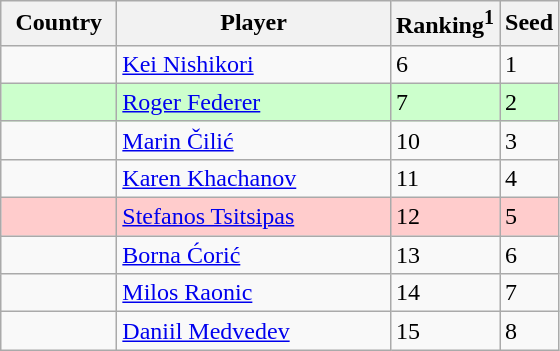<table class="sortable wikitable">
<tr>
<th width="70">Country</th>
<th width="175">Player</th>
<th>Ranking<sup>1</sup></th>
<th>Seed</th>
</tr>
<tr>
<td></td>
<td><a href='#'>Kei Nishikori</a></td>
<td>6</td>
<td>1</td>
</tr>
<tr style="background:#cfc;">
<td></td>
<td><a href='#'>Roger Federer</a></td>
<td>7</td>
<td>2</td>
</tr>
<tr>
<td></td>
<td><a href='#'>Marin Čilić</a></td>
<td>10</td>
<td>3</td>
</tr>
<tr>
<td></td>
<td><a href='#'>Karen Khachanov</a></td>
<td>11</td>
<td>4</td>
</tr>
<tr style="background:#fcc;">
<td></td>
<td><a href='#'>Stefanos Tsitsipas</a></td>
<td>12</td>
<td>5</td>
</tr>
<tr>
<td></td>
<td><a href='#'>Borna Ćorić</a></td>
<td>13</td>
<td>6</td>
</tr>
<tr>
<td></td>
<td><a href='#'>Milos Raonic</a></td>
<td>14</td>
<td>7</td>
</tr>
<tr>
<td></td>
<td><a href='#'>Daniil Medvedev</a></td>
<td>15</td>
<td>8</td>
</tr>
</table>
